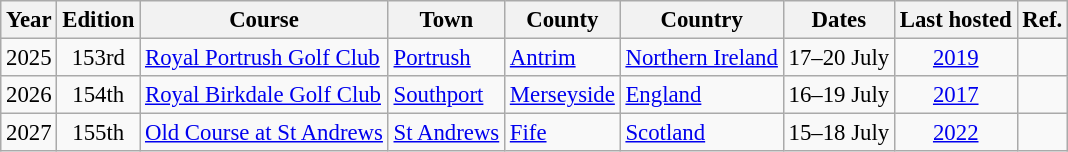<table class="wikitable" style="font-size:95%">
<tr>
<th>Year</th>
<th>Edition</th>
<th>Course</th>
<th>Town</th>
<th>County</th>
<th>Country</th>
<th>Dates</th>
<th>Last hosted</th>
<th>Ref.</th>
</tr>
<tr>
<td>2025</td>
<td align=center>153rd</td>
<td><a href='#'>Royal Portrush Golf Club</a></td>
<td><a href='#'>Portrush</a></td>
<td><a href='#'>Antrim</a></td>
<td><a href='#'>Northern Ireland</a></td>
<td>17–20 July</td>
<td align=center><a href='#'>2019</a></td>
<td></td>
</tr>
<tr>
<td>2026</td>
<td align=center>154th</td>
<td><a href='#'>Royal Birkdale Golf Club</a></td>
<td><a href='#'>Southport</a></td>
<td><a href='#'>Merseyside</a></td>
<td><a href='#'>England</a></td>
<td>16–19 July</td>
<td align=center><a href='#'>2017</a></td>
<td></td>
</tr>
<tr>
<td>2027</td>
<td align=center>155th</td>
<td><a href='#'>Old Course at St Andrews</a></td>
<td><a href='#'>St Andrews</a></td>
<td><a href='#'>Fife</a></td>
<td><a href='#'>Scotland</a></td>
<td>15–18 July</td>
<td align=center><a href='#'>2022</a></td>
<td></td>
</tr>
</table>
